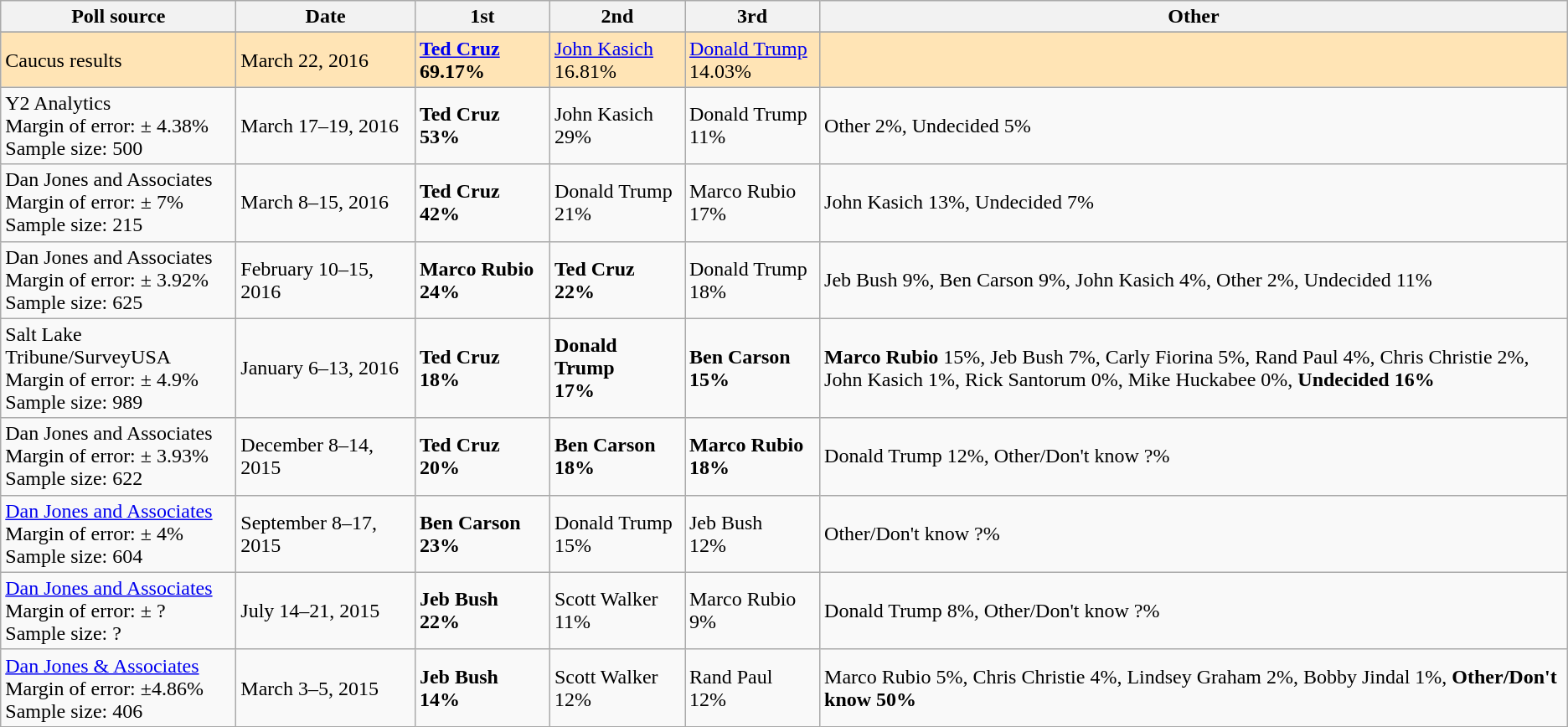<table class="wikitable">
<tr>
<th style="width:180px;">Poll source</th>
<th style="width:135px;">Date</th>
<th style="width:100px;">1st</th>
<th style="width:100px;">2nd</th>
<th style="width:100px;">3rd</th>
<th>Other</th>
</tr>
<tr>
</tr>
<tr style="background:Moccasin;">
<td>Caucus results</td>
<td>March 22, 2016</td>
<td><strong><a href='#'>Ted Cruz</a><br>69.17%</strong></td>
<td><a href='#'>John Kasich</a><br>16.81%</td>
<td><a href='#'>Donald Trump</a><br>14.03%</td>
<td></td>
</tr>
<tr>
<td>Y2 Analytics<br>Margin of error: ± 4.38%
<br>Sample size: 500</td>
<td>March 17–19, 2016</td>
<td><strong>Ted Cruz<br>53%</strong></td>
<td>John Kasich<br>29%</td>
<td>Donald Trump<br>11%</td>
<td>Other 2%, Undecided 5%</td>
</tr>
<tr>
<td>Dan Jones and Associates<br>Margin of error: ± 7%
<br>Sample size: 215</td>
<td>March 8–15, 2016</td>
<td><strong>Ted Cruz<br>42%</strong></td>
<td>Donald Trump<br>21%</td>
<td>Marco Rubio 17%</td>
<td>John Kasich 13%, Undecided 7%</td>
</tr>
<tr>
<td>Dan Jones and Associates<br>Margin of error: ± 3.92%
<br>Sample size: 625</td>
<td>February 10–15, 2016</td>
<td><strong>Marco Rubio<br>24%</strong></td>
<td><strong>Ted Cruz<br>22%</strong></td>
<td>Donald Trump<br>18%</td>
<td>Jeb Bush 9%, Ben Carson 9%, John Kasich 4%, Other 2%, Undecided 11%</td>
</tr>
<tr>
<td>Salt Lake Tribune/SurveyUSA<br>Margin of error: ± 4.9%
<br>Sample size: 989</td>
<td>January 6–13, 2016</td>
<td><strong>Ted Cruz<br>18%</strong></td>
<td><strong>Donald Trump<br>17%</strong></td>
<td><strong>Ben Carson<br>15%</strong></td>
<td><span><strong>Marco Rubio</strong> 15%</span>, Jeb Bush 7%, Carly Fiorina 5%, Rand Paul 4%, Chris Christie 2%, John Kasich 1%, Rick Santorum 0%, Mike Huckabee 0%, <span><strong>Undecided 16%</strong></span></td>
</tr>
<tr>
<td>Dan Jones and Associates<br>Margin of error: ± 3.93%
<br>Sample size: 622</td>
<td>December 8–14, 2015</td>
<td><strong>Ted Cruz<br>20%</strong></td>
<td><strong>Ben Carson<br>18%</strong></td>
<td><strong>Marco Rubio<br>18%</strong></td>
<td>Donald Trump 12%, Other/Don't know ?%</td>
</tr>
<tr>
<td><a href='#'>Dan Jones and Associates</a><br>Margin of error: ± 4%
<br>Sample size: 604</td>
<td>September 8–17, 2015</td>
<td><strong>Ben Carson<br>23%</strong></td>
<td>Donald Trump<br>15%</td>
<td>Jeb Bush<br>12%</td>
<td>Other/Don't know ?%</td>
</tr>
<tr>
<td><a href='#'>Dan Jones and Associates</a><br>Margin of error: ± ?
<br>Sample size: ?</td>
<td>July 14–21, 2015</td>
<td><strong>Jeb Bush<br>22%</strong></td>
<td>Scott Walker<br>11%</td>
<td>Marco Rubio<br>9%</td>
<td>Donald Trump 8%, Other/Don't know ?%</td>
</tr>
<tr>
<td><a href='#'>Dan Jones & Associates</a><br>Margin of error: ±4.86%
<br>Sample size: 406</td>
<td>March 3–5, 2015</td>
<td><strong>Jeb Bush<br>14%</strong></td>
<td>Scott Walker<br>12%</td>
<td>Rand Paul<br>12%</td>
<td>Marco Rubio 5%, Chris Christie 4%, Lindsey Graham 2%, Bobby Jindal 1%,  <span><strong>Other/Don't know 50%</strong></span></td>
</tr>
</table>
